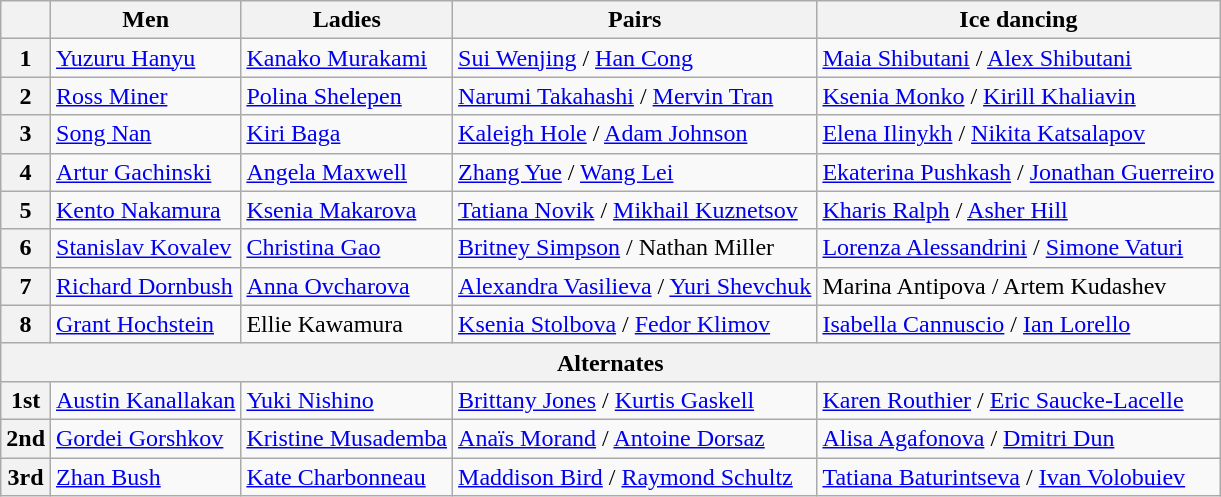<table class="wikitable">
<tr>
<th></th>
<th>Men</th>
<th>Ladies</th>
<th>Pairs</th>
<th>Ice dancing</th>
</tr>
<tr>
<th>1</th>
<td> <a href='#'>Yuzuru Hanyu</a></td>
<td> <a href='#'>Kanako Murakami</a></td>
<td> <a href='#'>Sui Wenjing</a> / <a href='#'>Han Cong</a></td>
<td> <a href='#'>Maia Shibutani</a> / <a href='#'>Alex Shibutani</a></td>
</tr>
<tr>
<th>2</th>
<td> <a href='#'>Ross Miner</a></td>
<td> <a href='#'>Polina Shelepen</a></td>
<td> <a href='#'>Narumi Takahashi</a> / <a href='#'>Mervin Tran</a></td>
<td> <a href='#'>Ksenia Monko</a> / <a href='#'>Kirill Khaliavin</a></td>
</tr>
<tr>
<th>3</th>
<td> <a href='#'>Song Nan</a></td>
<td> <a href='#'>Kiri Baga</a></td>
<td> <a href='#'>Kaleigh Hole</a> / <a href='#'>Adam Johnson</a></td>
<td> <a href='#'>Elena Ilinykh</a> / <a href='#'>Nikita Katsalapov</a></td>
</tr>
<tr>
<th>4</th>
<td> <a href='#'>Artur Gachinski</a></td>
<td> <a href='#'>Angela Maxwell</a></td>
<td> <a href='#'>Zhang Yue</a> / <a href='#'>Wang Lei</a></td>
<td> <a href='#'>Ekaterina Pushkash</a> / <a href='#'>Jonathan Guerreiro</a></td>
</tr>
<tr>
<th>5</th>
<td> <a href='#'>Kento Nakamura</a></td>
<td> <a href='#'>Ksenia Makarova</a></td>
<td> <a href='#'>Tatiana Novik</a> / <a href='#'>Mikhail Kuznetsov</a></td>
<td> <a href='#'>Kharis Ralph</a> / <a href='#'>Asher Hill</a></td>
</tr>
<tr>
<th>6</th>
<td> <a href='#'>Stanislav Kovalev</a></td>
<td> <a href='#'>Christina Gao</a></td>
<td> <a href='#'>Britney Simpson</a> / Nathan Miller</td>
<td> <a href='#'>Lorenza Alessandrini</a> / <a href='#'>Simone Vaturi</a></td>
</tr>
<tr>
<th>7</th>
<td> <a href='#'>Richard Dornbush</a></td>
<td> <a href='#'>Anna Ovcharova</a></td>
<td> <a href='#'>Alexandra Vasilieva</a> / <a href='#'>Yuri Shevchuk</a></td>
<td> Marina Antipova / Artem Kudashev</td>
</tr>
<tr>
<th>8</th>
<td> <a href='#'>Grant Hochstein</a></td>
<td> Ellie Kawamura</td>
<td> <a href='#'>Ksenia Stolbova</a> / <a href='#'>Fedor Klimov</a></td>
<td> <a href='#'>Isabella Cannuscio</a> / <a href='#'>Ian Lorello</a></td>
</tr>
<tr>
<th colspan="5" align="center">Alternates</th>
</tr>
<tr>
<th>1st</th>
<td> <a href='#'>Austin Kanallakan</a></td>
<td> <a href='#'>Yuki Nishino</a></td>
<td> <a href='#'>Brittany Jones</a> / <a href='#'>Kurtis Gaskell</a></td>
<td> <a href='#'>Karen Routhier</a> / <a href='#'>Eric Saucke-Lacelle</a></td>
</tr>
<tr>
<th>2nd</th>
<td> <a href='#'>Gordei Gorshkov</a></td>
<td> <a href='#'>Kristine Musademba</a></td>
<td> <a href='#'>Anaïs Morand</a> / <a href='#'>Antoine Dorsaz</a></td>
<td> <a href='#'>Alisa Agafonova</a> / <a href='#'>Dmitri Dun</a></td>
</tr>
<tr>
<th>3rd</th>
<td> <a href='#'>Zhan Bush</a></td>
<td> <a href='#'>Kate Charbonneau</a></td>
<td> <a href='#'>Maddison Bird</a> / <a href='#'>Raymond Schultz</a></td>
<td> <a href='#'>Tatiana Baturintseva</a> / <a href='#'>Ivan Volobuiev</a></td>
</tr>
</table>
